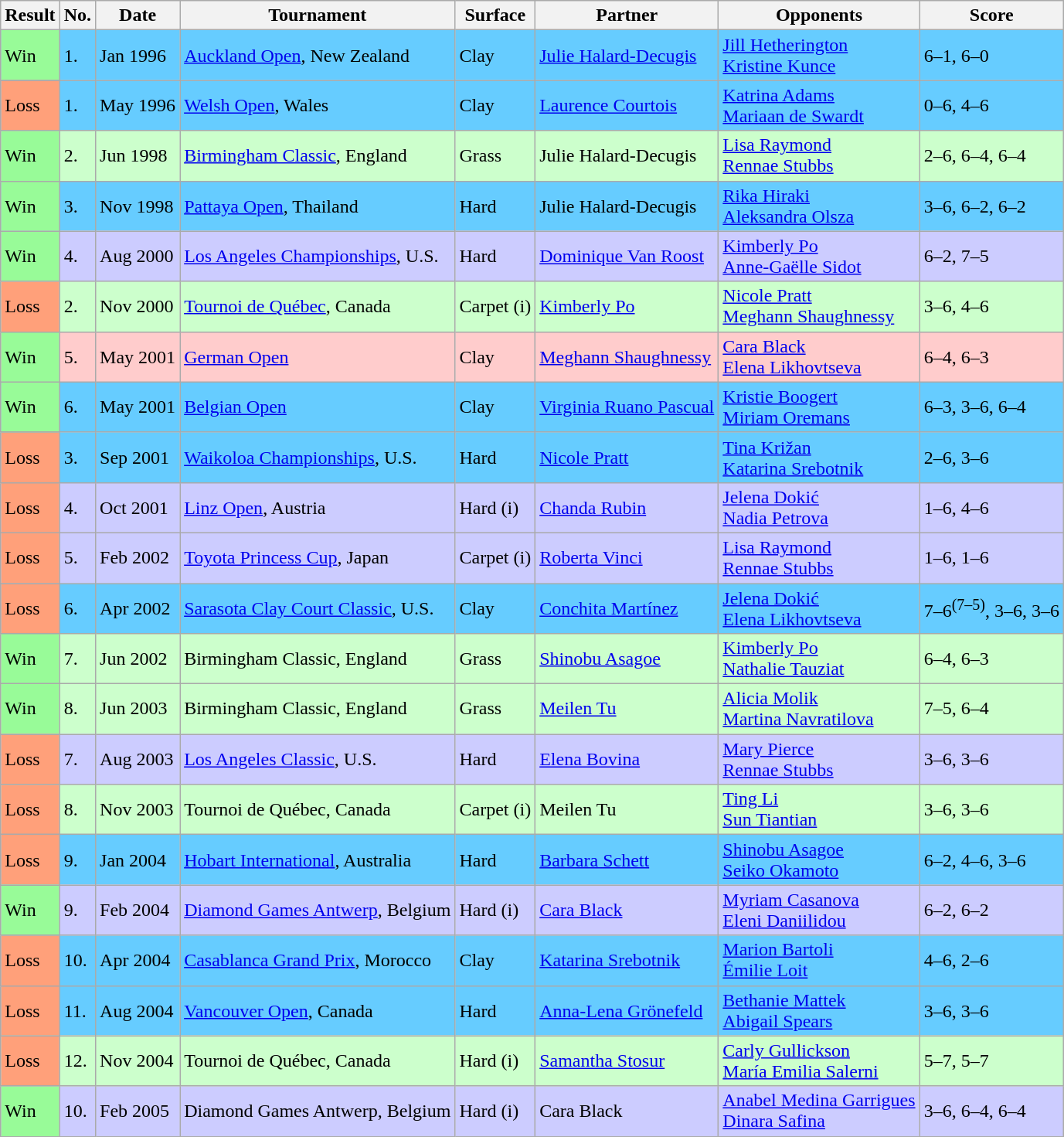<table class="sortable wikitable">
<tr>
<th>Result</th>
<th>No.</th>
<th>Date</th>
<th>Tournament</th>
<th>Surface</th>
<th>Partner</th>
<th>Opponents</th>
<th>Score</th>
</tr>
<tr bgcolor="66CCFF">
<td style="background:#98fb98;">Win</td>
<td>1.</td>
<td>Jan 1996</td>
<td><a href='#'>Auckland Open</a>, New Zealand</td>
<td>Clay</td>
<td> <a href='#'>Julie Halard-Decugis</a></td>
<td> <a href='#'>Jill Hetherington</a> <br>  <a href='#'>Kristine Kunce</a></td>
<td>6–1, 6–0</td>
</tr>
<tr bgcolor="66CCFF">
<td style="background:#ffa07a;">Loss</td>
<td>1.</td>
<td>May 1996</td>
<td><a href='#'>Welsh Open</a>, Wales</td>
<td>Clay</td>
<td> <a href='#'>Laurence Courtois</a></td>
<td> <a href='#'>Katrina Adams</a> <br>  <a href='#'>Mariaan de Swardt</a></td>
<td>0–6, 4–6</td>
</tr>
<tr bgcolor="CCFFCC">
<td style="background:#98fb98;">Win</td>
<td>2.</td>
<td>Jun 1998</td>
<td><a href='#'>Birmingham Classic</a>, England</td>
<td>Grass</td>
<td> Julie Halard-Decugis</td>
<td> <a href='#'>Lisa Raymond</a> <br>  <a href='#'>Rennae Stubbs</a></td>
<td>2–6, 6–4, 6–4</td>
</tr>
<tr bgcolor="66CCFF">
<td style="background:#98fb98;">Win</td>
<td>3.</td>
<td>Nov 1998</td>
<td><a href='#'>Pattaya Open</a>, Thailand</td>
<td>Hard</td>
<td> Julie Halard-Decugis</td>
<td> <a href='#'>Rika Hiraki</a> <br>  <a href='#'>Aleksandra Olsza</a></td>
<td>3–6, 6–2, 6–2</td>
</tr>
<tr bgcolor="ccccff">
<td style="background:#98fb98;">Win</td>
<td>4.</td>
<td>Aug 2000</td>
<td><a href='#'>Los Angeles Championships</a>, U.S.</td>
<td>Hard</td>
<td> <a href='#'>Dominique Van Roost</a></td>
<td> <a href='#'>Kimberly Po</a> <br>  <a href='#'>Anne-Gaëlle Sidot</a></td>
<td>6–2, 7–5</td>
</tr>
<tr bgcolor="CCFFCC">
<td style="background:#ffa07a;">Loss</td>
<td>2.</td>
<td>Nov 2000</td>
<td><a href='#'>Tournoi de Québec</a>, Canada</td>
<td>Carpet (i)</td>
<td> <a href='#'>Kimberly Po</a></td>
<td> <a href='#'>Nicole Pratt</a> <br>  <a href='#'>Meghann Shaughnessy</a></td>
<td>3–6, 4–6</td>
</tr>
<tr bgcolor="ffcccc">
<td style="background:#98fb98;">Win</td>
<td>5.</td>
<td>May 2001</td>
<td><a href='#'>German Open</a></td>
<td>Clay</td>
<td> <a href='#'>Meghann Shaughnessy</a></td>
<td> <a href='#'>Cara Black</a> <br>  <a href='#'>Elena Likhovtseva</a></td>
<td>6–4, 6–3</td>
</tr>
<tr bgcolor="66CCFF">
<td style="background:#98fb98;">Win</td>
<td>6.</td>
<td>May 2001</td>
<td><a href='#'>Belgian Open</a></td>
<td>Clay</td>
<td> <a href='#'>Virginia Ruano Pascual</a></td>
<td> <a href='#'>Kristie Boogert</a> <br>  <a href='#'>Miriam Oremans</a></td>
<td>6–3, 3–6, 6–4</td>
</tr>
<tr bgcolor="66CCFF">
<td style="background:#ffa07a;">Loss</td>
<td>3.</td>
<td>Sep 2001</td>
<td><a href='#'>Waikoloa Championships</a>, U.S.</td>
<td>Hard</td>
<td> <a href='#'>Nicole Pratt</a></td>
<td> <a href='#'>Tina Križan</a> <br>  <a href='#'>Katarina Srebotnik</a></td>
<td>2–6, 3–6</td>
</tr>
<tr bgcolor="ccccff">
<td style="background:#ffa07a;">Loss</td>
<td>4.</td>
<td>Oct 2001</td>
<td><a href='#'>Linz Open</a>, Austria</td>
<td>Hard (i)</td>
<td> <a href='#'>Chanda Rubin</a></td>
<td> <a href='#'>Jelena Dokić</a> <br>  <a href='#'>Nadia Petrova</a></td>
<td>1–6, 4–6</td>
</tr>
<tr bgcolor="ccccff">
<td style="background:#ffa07a;">Loss</td>
<td>5.</td>
<td>Feb 2002</td>
<td><a href='#'>Toyota Princess Cup</a>, Japan</td>
<td>Carpet (i)</td>
<td> <a href='#'>Roberta Vinci</a></td>
<td> <a href='#'>Lisa Raymond</a> <br>  <a href='#'>Rennae Stubbs</a></td>
<td>1–6, 1–6</td>
</tr>
<tr bgcolor="66CCFF">
<td style="background:#ffa07a;">Loss</td>
<td>6.</td>
<td>Apr 2002</td>
<td><a href='#'>Sarasota Clay Court Classic</a>, U.S.</td>
<td>Clay</td>
<td> <a href='#'>Conchita Martínez</a></td>
<td> <a href='#'>Jelena Dokić</a> <br>  <a href='#'>Elena Likhovtseva</a></td>
<td>7–6<sup>(7–5)</sup>, 3–6, 3–6</td>
</tr>
<tr bgcolor="CCFFCC">
<td style="background:#98fb98;">Win</td>
<td>7.</td>
<td>Jun 2002</td>
<td>Birmingham Classic, England</td>
<td>Grass</td>
<td> <a href='#'>Shinobu Asagoe</a></td>
<td> <a href='#'>Kimberly Po</a> <br>  <a href='#'>Nathalie Tauziat</a></td>
<td>6–4, 6–3</td>
</tr>
<tr bgcolor="CCFFCC">
<td style="background:#98fb98;">Win</td>
<td>8.</td>
<td>Jun 2003</td>
<td>Birmingham Classic, England</td>
<td>Grass</td>
<td> <a href='#'>Meilen Tu</a></td>
<td> <a href='#'>Alicia Molik</a> <br>  <a href='#'>Martina Navratilova</a></td>
<td>7–5, 6–4</td>
</tr>
<tr bgcolor="ccccff">
<td style="background:#ffa07a;">Loss</td>
<td>7.</td>
<td>Aug 2003</td>
<td><a href='#'>Los Angeles Classic</a>, U.S.</td>
<td>Hard</td>
<td> <a href='#'>Elena Bovina</a></td>
<td> <a href='#'>Mary Pierce</a> <br>  <a href='#'>Rennae Stubbs</a></td>
<td>3–6, 3–6</td>
</tr>
<tr bgcolor="CCFFCC">
<td style="background:#ffa07a;">Loss</td>
<td>8.</td>
<td>Nov 2003</td>
<td>Tournoi de Québec, Canada</td>
<td>Carpet (i)</td>
<td> Meilen Tu</td>
<td> <a href='#'>Ting Li</a> <br>  <a href='#'>Sun Tiantian</a></td>
<td>3–6, 3–6</td>
</tr>
<tr bgcolor="66CCFF">
<td style="background:#ffa07a;">Loss</td>
<td>9.</td>
<td>Jan 2004</td>
<td><a href='#'>Hobart International</a>, Australia</td>
<td>Hard</td>
<td> <a href='#'>Barbara Schett</a></td>
<td> <a href='#'>Shinobu Asagoe</a> <br>  <a href='#'>Seiko Okamoto</a></td>
<td>6–2, 4–6, 3–6</td>
</tr>
<tr bgcolor="ccccff">
<td style="background:#98fb98;">Win</td>
<td>9.</td>
<td>Feb 2004</td>
<td><a href='#'>Diamond Games Antwerp</a>, Belgium</td>
<td>Hard (i)</td>
<td> <a href='#'>Cara Black</a></td>
<td> <a href='#'>Myriam Casanova</a> <br>  <a href='#'>Eleni Daniilidou</a></td>
<td>6–2, 6–2</td>
</tr>
<tr bgcolor="66CCFF">
<td style="background:#ffa07a;">Loss</td>
<td>10.</td>
<td>Apr 2004</td>
<td><a href='#'>Casablanca Grand Prix</a>, Morocco</td>
<td>Clay</td>
<td> <a href='#'>Katarina Srebotnik</a></td>
<td> <a href='#'>Marion Bartoli</a> <br>  <a href='#'>Émilie Loit</a></td>
<td>4–6, 2–6</td>
</tr>
<tr bgcolor="66CCFF">
<td style="background:#ffa07a;">Loss</td>
<td>11.</td>
<td>Aug 2004</td>
<td><a href='#'>Vancouver Open</a>, Canada</td>
<td>Hard</td>
<td> <a href='#'>Anna-Lena Grönefeld</a></td>
<td> <a href='#'>Bethanie Mattek</a> <br>  <a href='#'>Abigail Spears</a></td>
<td>3–6, 3–6</td>
</tr>
<tr bgcolor="CCFFCC">
<td style="background:#ffa07a;">Loss</td>
<td>12.</td>
<td>Nov 2004</td>
<td>Tournoi de Québec, Canada</td>
<td>Hard (i)</td>
<td> <a href='#'>Samantha Stosur</a></td>
<td> <a href='#'>Carly Gullickson</a> <br>  <a href='#'>María Emilia Salerni</a></td>
<td>5–7, 5–7</td>
</tr>
<tr bgcolor="ccccff">
<td style="background:#98fb98;">Win</td>
<td>10.</td>
<td>Feb 2005</td>
<td>Diamond Games Antwerp, Belgium</td>
<td>Hard (i)</td>
<td> Cara Black</td>
<td> <a href='#'>Anabel Medina Garrigues</a> <br>  <a href='#'>Dinara Safina</a></td>
<td>3–6, 6–4, 6–4</td>
</tr>
</table>
